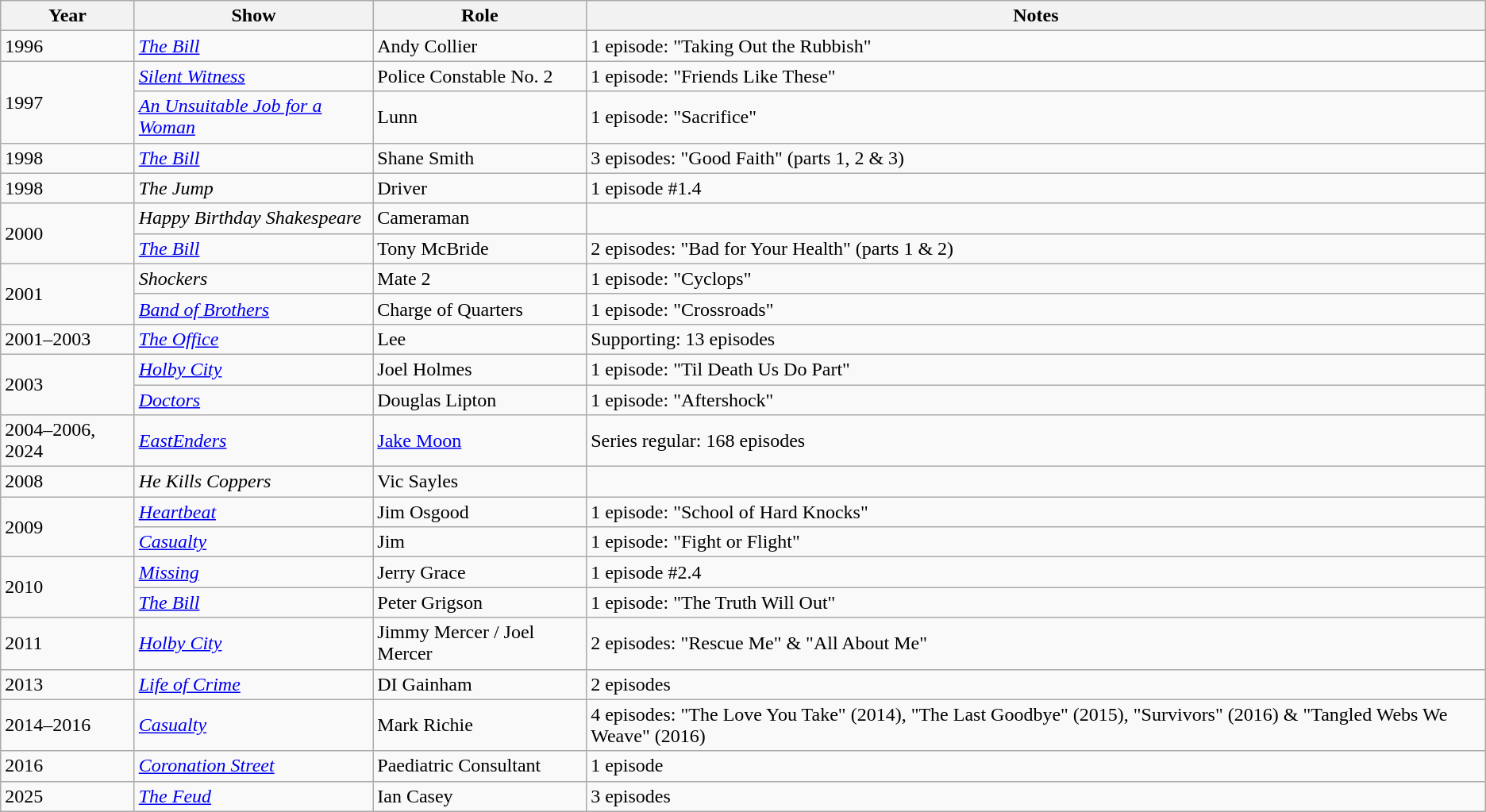<table class="wikitable" style="font-size: 100%;">
<tr>
<th>Year</th>
<th>Show</th>
<th>Role</th>
<th>Notes</th>
</tr>
<tr>
<td>1996</td>
<td><em><a href='#'>The Bill</a></em></td>
<td>Andy Collier</td>
<td>1 episode: "Taking Out the Rubbish"</td>
</tr>
<tr>
<td rowspan="2">1997</td>
<td><em><a href='#'>Silent Witness</a></em></td>
<td>Police Constable No. 2</td>
<td>1 episode: "Friends Like These"</td>
</tr>
<tr>
<td><em><a href='#'>An Unsuitable Job for a Woman</a></em></td>
<td>Lunn</td>
<td>1 episode: "Sacrifice"</td>
</tr>
<tr>
<td>1998</td>
<td><em><a href='#'>The Bill</a></em></td>
<td>Shane Smith</td>
<td>3 episodes: "Good Faith" (parts 1, 2 & 3)</td>
</tr>
<tr>
<td>1998</td>
<td><em>The Jump</em></td>
<td>Driver</td>
<td>1 episode #1.4</td>
</tr>
<tr>
<td rowspan="2">2000</td>
<td><em>Happy Birthday Shakespeare</em></td>
<td>Cameraman</td>
<td></td>
</tr>
<tr>
<td><em><a href='#'>The Bill</a></em></td>
<td>Tony McBride</td>
<td>2 episodes: "Bad for Your Health" (parts 1 & 2)</td>
</tr>
<tr>
<td rowspan="2">2001</td>
<td><em>Shockers</em></td>
<td>Mate 2</td>
<td>1 episode: "Cyclops"</td>
</tr>
<tr>
<td><em><a href='#'>Band of Brothers</a></em></td>
<td>Charge of Quarters</td>
<td>1 episode: "Crossroads"</td>
</tr>
<tr>
<td>2001–2003</td>
<td><em><a href='#'>The Office</a></em></td>
<td>Lee</td>
<td>Supporting: 13 episodes</td>
</tr>
<tr>
<td rowspan="2">2003</td>
<td><em><a href='#'>Holby City</a></em></td>
<td>Joel Holmes</td>
<td>1 episode: "Til Death Us Do Part"</td>
</tr>
<tr>
<td><em><a href='#'>Doctors</a></em></td>
<td>Douglas Lipton</td>
<td>1 episode: "Aftershock"</td>
</tr>
<tr>
<td rowspan="1">2004–2006, 2024</td>
<td><em><a href='#'>EastEnders</a></em></td>
<td><a href='#'>Jake Moon</a></td>
<td>Series regular: 168 episodes</td>
</tr>
<tr>
<td rowspan="1">2008</td>
<td><em>He Kills Coppers</em></td>
<td>Vic Sayles</td>
<td></td>
</tr>
<tr>
<td rowspan="2">2009</td>
<td><em><a href='#'>Heartbeat</a></em></td>
<td>Jim Osgood</td>
<td>1 episode: "School of Hard Knocks"</td>
</tr>
<tr>
<td><em><a href='#'>Casualty</a></em></td>
<td>Jim</td>
<td>1 episode: "Fight or Flight"</td>
</tr>
<tr>
<td rowspan="2">2010</td>
<td><em><a href='#'>Missing</a></em></td>
<td>Jerry Grace</td>
<td>1 episode #2.4</td>
</tr>
<tr>
<td><em><a href='#'>The Bill</a></em></td>
<td>Peter Grigson</td>
<td>1 episode: "The Truth Will Out"</td>
</tr>
<tr>
<td>2011</td>
<td><em><a href='#'>Holby City</a></em></td>
<td>Jimmy Mercer / Joel Mercer</td>
<td>2 episodes: "Rescue Me" & "All About Me"</td>
</tr>
<tr>
<td>2013</td>
<td><em><a href='#'>Life of Crime</a></em></td>
<td>DI Gainham</td>
<td>2 episodes</td>
</tr>
<tr>
<td>2014–2016</td>
<td><em><a href='#'>Casualty</a></em></td>
<td>Mark Richie</td>
<td>4 episodes: "The Love You Take" (2014), "The Last Goodbye" (2015), "Survivors" (2016) & "Tangled Webs We Weave" (2016)</td>
</tr>
<tr>
<td>2016</td>
<td><em><a href='#'>Coronation Street</a></em></td>
<td>Paediatric Consultant</td>
<td>1 episode</td>
</tr>
<tr>
<td>2025</td>
<td><em><a href='#'>The Feud</a></em></td>
<td>Ian Casey</td>
<td>3 episodes</td>
</tr>
</table>
